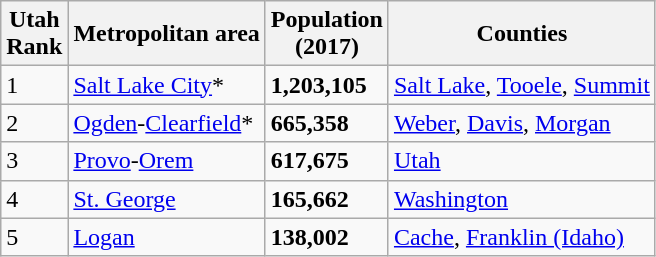<table class="wikitable" style="text-align: left;">
<tr>
<th>Utah<br>Rank</th>
<th style="text-align:center;">Metropolitan area</th>
<th>Population<br>(2017)</th>
<th>Counties</th>
</tr>
<tr>
<td>1</td>
<td align=left><a href='#'>Salt Lake City</a>*</td>
<td><strong>1,203,105</strong></td>
<td><a href='#'>Salt Lake</a>, <a href='#'>Tooele</a>, <a href='#'>Summit</a></td>
</tr>
<tr>
<td>2</td>
<td align=left><a href='#'>Ogden</a>-<a href='#'>Clearfield</a>*</td>
<td><strong>665,358</strong></td>
<td><a href='#'>Weber</a>, <a href='#'>Davis</a>, <a href='#'>Morgan</a></td>
</tr>
<tr>
<td>3</td>
<td align=left><a href='#'>Provo</a>-<a href='#'>Orem</a></td>
<td><strong>617,675</strong></td>
<td><a href='#'>Utah</a></td>
</tr>
<tr>
<td>4</td>
<td align=left><a href='#'>St. George</a></td>
<td><strong>165,662</strong></td>
<td><a href='#'>Washington</a></td>
</tr>
<tr>
<td>5</td>
<td align=left><a href='#'>Logan</a></td>
<td><strong>138,002</strong></td>
<td><a href='#'>Cache</a>, <a href='#'>Franklin (Idaho)</a></td>
</tr>
</table>
